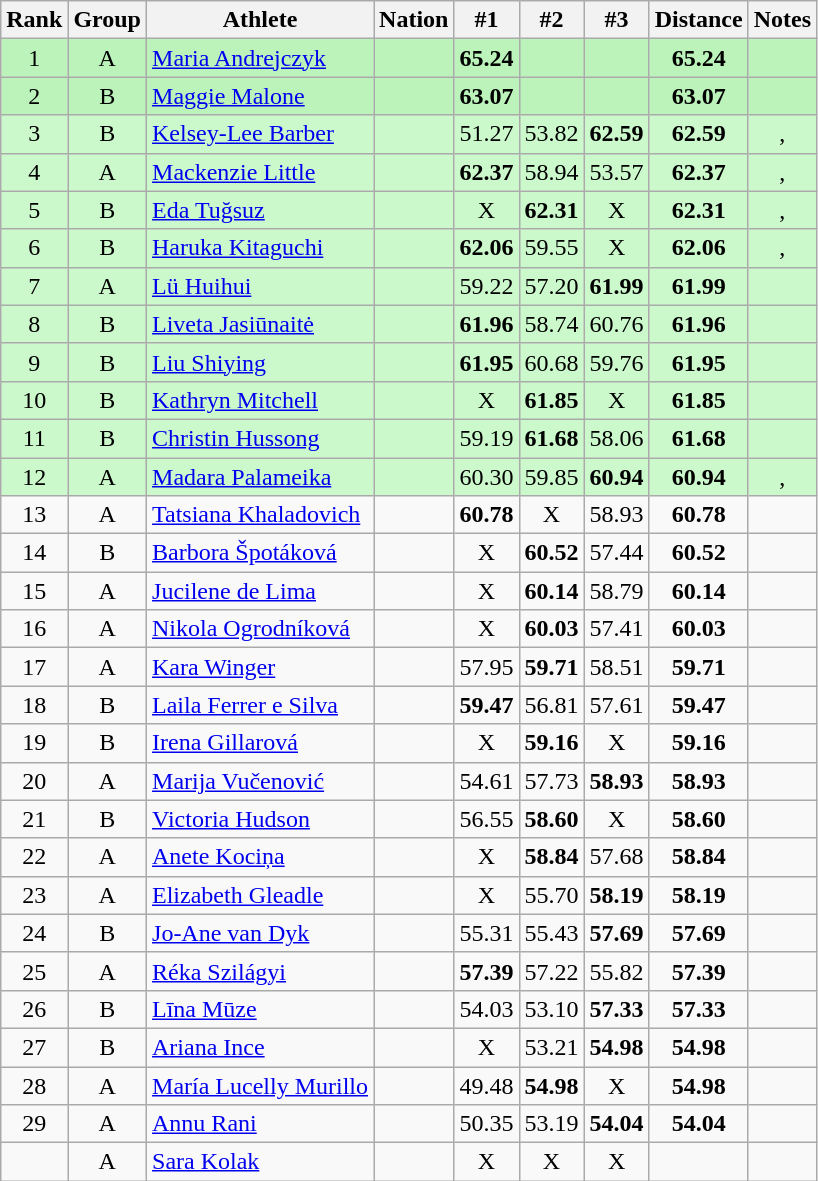<table class="wikitable sortable" style="text-align:center">
<tr>
<th>Rank</th>
<th>Group</th>
<th>Athlete</th>
<th>Nation</th>
<th>#1</th>
<th>#2</th>
<th>#3</th>
<th>Distance</th>
<th>Notes</th>
</tr>
<tr bgcolor="#bbf3bb">
<td>1</td>
<td>A</td>
<td align="left"><a href='#'>Maria Andrejczyk</a></td>
<td align="left"></td>
<td><strong>65.24</strong></td>
<td></td>
<td></td>
<td><strong>65.24</strong></td>
<td></td>
</tr>
<tr bgcolor="#bbf3bb">
<td>2</td>
<td>B</td>
<td align="left"><a href='#'>Maggie Malone</a></td>
<td align="left"></td>
<td><strong>63.07</strong></td>
<td></td>
<td></td>
<td><strong>63.07</strong></td>
<td></td>
</tr>
<tr bgcolor=ccf9cc>
<td>3</td>
<td>B</td>
<td align="left"><a href='#'>Kelsey-Lee Barber</a></td>
<td align="left"></td>
<td>51.27</td>
<td>53.82</td>
<td><strong>62.59</strong></td>
<td><strong>62.59</strong></td>
<td>, </td>
</tr>
<tr bgcolor=ccf9cc>
<td>4</td>
<td>A</td>
<td align="left"><a href='#'>Mackenzie Little</a></td>
<td align="left"></td>
<td><strong>62.37</strong></td>
<td>58.94</td>
<td>53.57</td>
<td><strong>62.37</strong></td>
<td>, </td>
</tr>
<tr bgcolor=ccf9cc>
<td>5</td>
<td>B</td>
<td align="left"><a href='#'>Eda Tuğsuz</a></td>
<td align="left"></td>
<td data-sort-value=1.00>X</td>
<td><strong>62.31</strong></td>
<td data-sort-value=1.00>X</td>
<td><strong>62.31</strong></td>
<td>, </td>
</tr>
<tr bgcolor=ccf9cc>
<td>6</td>
<td>B</td>
<td align="left"><a href='#'>Haruka Kitaguchi</a></td>
<td align="left"></td>
<td><strong>62.06</strong></td>
<td>59.55</td>
<td data-sort-value=1.00>X</td>
<td><strong>62.06</strong></td>
<td>, </td>
</tr>
<tr bgcolor=ccf9cc>
<td>7</td>
<td>A</td>
<td align="left"><a href='#'>Lü Huihui</a></td>
<td align="left"></td>
<td>59.22</td>
<td>57.20</td>
<td><strong>61.99</strong></td>
<td><strong>61.99</strong></td>
<td></td>
</tr>
<tr bgcolor=ccf9cc>
<td>8</td>
<td>B</td>
<td align="left"><a href='#'>Liveta Jasiūnaitė</a></td>
<td align="left"></td>
<td><strong>61.96</strong></td>
<td>58.74</td>
<td>60.76</td>
<td><strong>61.96</strong></td>
<td></td>
</tr>
<tr bgcolor=ccf9cc>
<td>9</td>
<td>B</td>
<td align="left"><a href='#'>Liu Shiying</a></td>
<td align="left"></td>
<td><strong>61.95</strong></td>
<td>60.68</td>
<td>59.76</td>
<td><strong>61.95</strong></td>
<td></td>
</tr>
<tr bgcolor=ccf9cc>
<td>10</td>
<td>B</td>
<td align="left"><a href='#'>Kathryn Mitchell</a></td>
<td align="left"></td>
<td data-sort-value=1.00>X</td>
<td><strong>61.85</strong></td>
<td data-sort-value=1.00>X</td>
<td><strong>61.85</strong></td>
<td></td>
</tr>
<tr bgcolor=ccf9cc>
<td>11</td>
<td>B</td>
<td align="left"><a href='#'>Christin Hussong</a></td>
<td align="left"></td>
<td>59.19</td>
<td><strong>61.68</strong></td>
<td>58.06</td>
<td><strong>61.68</strong></td>
<td></td>
</tr>
<tr bgcolor=ccf9cc>
<td>12</td>
<td>A</td>
<td align="left"><a href='#'>Madara Palameika</a></td>
<td align="left"></td>
<td>60.30</td>
<td>59.85</td>
<td><strong>60.94</strong></td>
<td><strong>60.94</strong></td>
<td>, </td>
</tr>
<tr>
<td>13</td>
<td>A</td>
<td align="left"><a href='#'>Tatsiana Khaladovich</a></td>
<td align="left"></td>
<td><strong>60.78</strong></td>
<td data-sort-value=1.00>X</td>
<td>58.93</td>
<td><strong>60.78</strong></td>
<td></td>
</tr>
<tr>
<td>14</td>
<td>B</td>
<td align="left"><a href='#'>Barbora Špotáková</a></td>
<td align="left"></td>
<td data-sort-value=1.00>X</td>
<td><strong>60.52</strong></td>
<td>57.44</td>
<td><strong>60.52</strong></td>
<td></td>
</tr>
<tr>
<td>15</td>
<td>A</td>
<td align="left"><a href='#'>Jucilene de Lima</a></td>
<td align="left"></td>
<td data-sort-value=1.00>X</td>
<td><strong>60.14</strong></td>
<td>58.79</td>
<td><strong>60.14</strong></td>
<td></td>
</tr>
<tr>
<td>16</td>
<td>A</td>
<td align="left"><a href='#'>Nikola Ogrodníková</a></td>
<td align="left"></td>
<td data-sort-value=1.00>X</td>
<td><strong>60.03</strong></td>
<td>57.41</td>
<td><strong>60.03</strong></td>
<td></td>
</tr>
<tr>
<td>17</td>
<td>A</td>
<td align="left"><a href='#'>Kara Winger</a></td>
<td align="left"></td>
<td>57.95</td>
<td><strong>59.71</strong></td>
<td>58.51</td>
<td><strong>59.71</strong></td>
<td></td>
</tr>
<tr>
<td>18</td>
<td>B</td>
<td align="left"><a href='#'>Laila Ferrer e Silva</a></td>
<td align="left"></td>
<td><strong>59.47</strong></td>
<td>56.81</td>
<td>57.61</td>
<td><strong>59.47</strong></td>
<td></td>
</tr>
<tr>
<td>19</td>
<td>B</td>
<td align="left"><a href='#'>Irena Gillarová</a></td>
<td align="left"></td>
<td data-sort-value=1.00>X</td>
<td><strong>59.16</strong></td>
<td data-sort-value=1.00>X</td>
<td><strong>59.16</strong></td>
<td></td>
</tr>
<tr>
<td>20</td>
<td>A</td>
<td align="left"><a href='#'>Marija Vučenović</a></td>
<td align="left"></td>
<td>54.61</td>
<td>57.73</td>
<td><strong>58.93</strong></td>
<td><strong>58.93</strong></td>
<td></td>
</tr>
<tr>
<td>21</td>
<td>B</td>
<td align="left"><a href='#'>Victoria Hudson</a></td>
<td align="left"></td>
<td>56.55</td>
<td><strong>58.60</strong></td>
<td data-sort-value=1.00>X</td>
<td><strong>58.60</strong></td>
<td></td>
</tr>
<tr>
<td>22</td>
<td>A</td>
<td align="left"><a href='#'>Anete Kociņa</a></td>
<td align="left"></td>
<td data-sort-value=1.00>X</td>
<td><strong>58.84</strong></td>
<td>57.68</td>
<td><strong>58.84</strong></td>
<td></td>
</tr>
<tr>
<td>23</td>
<td>A</td>
<td align="left"><a href='#'>Elizabeth Gleadle</a></td>
<td align="left"></td>
<td data-sort-value=1.00>X</td>
<td>55.70</td>
<td><strong>58.19</strong></td>
<td><strong>58.19</strong></td>
<td></td>
</tr>
<tr>
<td>24</td>
<td>B</td>
<td align="left"><a href='#'>Jo-Ane van Dyk</a></td>
<td align="left"></td>
<td>55.31</td>
<td>55.43</td>
<td><strong>57.69</strong></td>
<td><strong>57.69</strong></td>
<td></td>
</tr>
<tr>
<td>25</td>
<td>A</td>
<td align="left"><a href='#'>Réka Szilágyi</a></td>
<td align="left"></td>
<td><strong>57.39</strong></td>
<td>57.22</td>
<td>55.82</td>
<td><strong>57.39</strong></td>
<td></td>
</tr>
<tr>
<td>26</td>
<td>B</td>
<td align="left"><a href='#'>Līna Mūze</a></td>
<td align="left"></td>
<td>54.03</td>
<td>53.10</td>
<td><strong>57.33</strong></td>
<td><strong>57.33</strong></td>
<td></td>
</tr>
<tr>
<td>27</td>
<td>B</td>
<td align="left"><a href='#'>Ariana Ince</a></td>
<td align="left"></td>
<td data-sort-value=1.00>X</td>
<td>53.21</td>
<td><strong>54.98</strong></td>
<td><strong>54.98</strong></td>
<td></td>
</tr>
<tr>
<td>28</td>
<td>A</td>
<td align="left"><a href='#'>María Lucelly Murillo</a></td>
<td align="left"></td>
<td>49.48</td>
<td><strong>54.98</strong></td>
<td data-sort-value=1.00>X</td>
<td><strong>54.98</strong></td>
<td></td>
</tr>
<tr>
<td>29</td>
<td>A</td>
<td align="left"><a href='#'>Annu Rani</a></td>
<td align="left"></td>
<td>50.35</td>
<td>53.19</td>
<td><strong>54.04</strong></td>
<td><strong>54.04</strong></td>
<td></td>
</tr>
<tr>
<td></td>
<td>A</td>
<td align="left"><a href='#'>Sara Kolak</a></td>
<td align="left"></td>
<td data-sort-value=1.00>X</td>
<td data-sort-value=1.00>X</td>
<td data-sort-value=1.00>X</td>
<td></td>
<td></td>
</tr>
</table>
